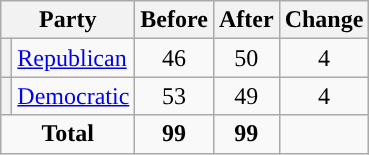<table class="wikitable" style="text-align:center;">
<tr>
<th colspan="2">Party</th>
<th>Before</th>
<th>After</th>
<th>Change</th>
</tr>
<tr>
<th style="background-color:"></th>
<td style="text-align:left;"><a href='#'>Republican</a></td>
<td>46</td>
<td>50</td>
<td> 4</td>
</tr>
<tr>
<th style="background-color:"></th>
<td style="text-align:left;"><a href='#'>Democratic</a></td>
<td>53</td>
<td>49</td>
<td> 4</td>
</tr>
<tr>
<td colspan="2"><strong>Total</strong></td>
<td><strong>99</strong></td>
<td><strong>99</strong></td>
<td></td>
</tr>
</table>
